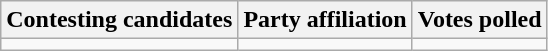<table class="wikitable sortable">
<tr>
<th>Contesting candidates</th>
<th>Party affiliation</th>
<th>Votes polled</th>
</tr>
<tr>
<td></td>
<td></td>
<td></td>
</tr>
</table>
